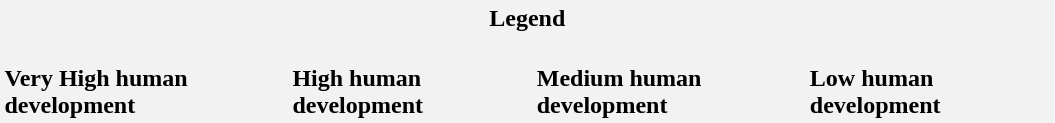<table width=703px style="background: #F2F2F2;">
<tr>
<th colspan="5">Legend</th>
</tr>
<tr>
<td valign=top><br><strong><span>Very High human development</span></strong>
</td>
<td valign=top><br><strong><span>High human development</span></strong>

</td>
<td valign=top><br><strong><span>Medium human development</span></strong>





</td>
<td valign=top><br><strong><span>Low human development</span></strong>


</td>
<td valign=top><br></td>
</tr>
</table>
